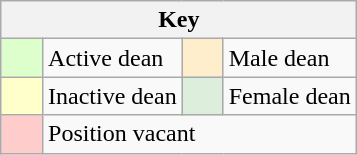<table class="wikitable" style="float: right;">
<tr>
<th colspan="4">Key</th>
</tr>
<tr>
<td style="background: #DDFFCC; width: 20px;"></td>
<td>Active dean</td>
<td style="background: #FFEECC; width: 20px;"></td>
<td>Male dean</td>
</tr>
<tr>
<td style="background: #FFFFCC;"></td>
<td>Inactive dean</td>
<td style="background: #DDEEDD;"></td>
<td>Female dean</td>
</tr>
<tr>
<td style="background: #FFCCCC;"></td>
<td colspan="3">Position vacant</td>
</tr>
</table>
